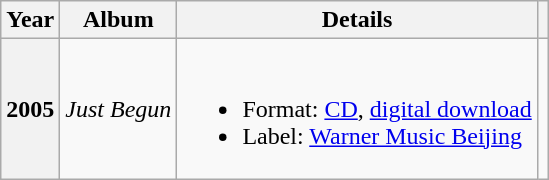<table class="wikitable sortable">
<tr>
<th>Year</th>
<th>Album</th>
<th>Details</th>
<th class="unsortable"></th>
</tr>
<tr>
<th scope="row">2005</th>
<td><em>Just Begun</em></td>
<td><br><ul><li>Format: <a href='#'>CD</a>, <a href='#'>digital download</a></li><li>Label: <a href='#'>Warner Music Beijing</a></li></ul></td>
<td></td>
</tr>
</table>
